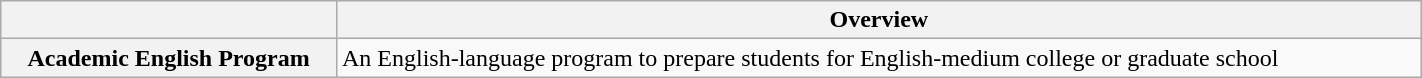<table class="wikitable" style="width: 75%">
<tr>
<th></th>
<th>Overview</th>
</tr>
<tr>
<th>Academic English Program</th>
<td>An English-language program to prepare students for English-medium college or graduate school</td>
</tr>
</table>
